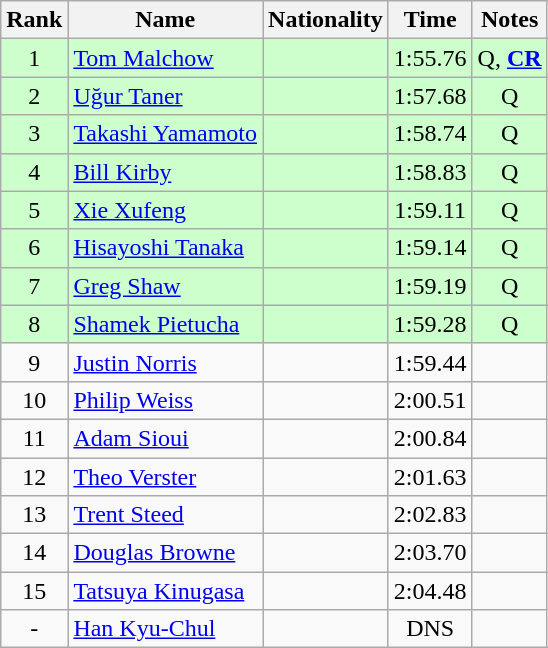<table class="wikitable sortable" style="text-align:center">
<tr>
<th>Rank</th>
<th>Name</th>
<th>Nationality</th>
<th>Time</th>
<th>Notes</th>
</tr>
<tr bgcolor=ccffcc>
<td>1</td>
<td align=left><a href='#'>Tom Malchow</a></td>
<td align=left></td>
<td>1:55.76</td>
<td>Q, <strong><a href='#'>CR</a></strong></td>
</tr>
<tr bgcolor=ccffcc>
<td>2</td>
<td align=left><a href='#'>Uğur Taner</a></td>
<td align=left></td>
<td>1:57.68</td>
<td>Q</td>
</tr>
<tr bgcolor=ccffcc>
<td>3</td>
<td align=left><a href='#'>Takashi Yamamoto</a></td>
<td align=left></td>
<td>1:58.74</td>
<td>Q</td>
</tr>
<tr bgcolor=ccffcc>
<td>4</td>
<td align=left><a href='#'>Bill Kirby</a></td>
<td align=left></td>
<td>1:58.83</td>
<td>Q</td>
</tr>
<tr bgcolor=ccffcc>
<td>5</td>
<td align=left><a href='#'>Xie Xufeng</a></td>
<td align=left></td>
<td>1:59.11</td>
<td>Q</td>
</tr>
<tr bgcolor=ccffcc>
<td>6</td>
<td align=left><a href='#'>Hisayoshi Tanaka</a></td>
<td align=left></td>
<td>1:59.14</td>
<td>Q</td>
</tr>
<tr bgcolor=ccffcc>
<td>7</td>
<td align=left><a href='#'>Greg Shaw</a></td>
<td align=left></td>
<td>1:59.19</td>
<td>Q</td>
</tr>
<tr bgcolor=ccffcc>
<td>8</td>
<td align=left><a href='#'>Shamek Pietucha</a></td>
<td align=left></td>
<td>1:59.28</td>
<td>Q</td>
</tr>
<tr>
<td>9</td>
<td align=left><a href='#'>Justin Norris</a></td>
<td align=left></td>
<td>1:59.44</td>
<td></td>
</tr>
<tr>
<td>10</td>
<td align=left><a href='#'>Philip Weiss</a></td>
<td align=left></td>
<td>2:00.51</td>
<td></td>
</tr>
<tr>
<td>11</td>
<td align=left><a href='#'>Adam Sioui</a></td>
<td align=left></td>
<td>2:00.84</td>
<td></td>
</tr>
<tr>
<td>12</td>
<td align=left><a href='#'>Theo Verster</a></td>
<td align=left></td>
<td>2:01.63</td>
<td></td>
</tr>
<tr>
<td>13</td>
<td align=left><a href='#'>Trent Steed</a></td>
<td align=left></td>
<td>2:02.83</td>
<td></td>
</tr>
<tr>
<td>14</td>
<td align=left><a href='#'>Douglas Browne</a></td>
<td align=left></td>
<td>2:03.70</td>
<td></td>
</tr>
<tr>
<td>15</td>
<td align=left><a href='#'>Tatsuya Kinugasa</a></td>
<td align=left></td>
<td>2:04.48</td>
<td></td>
</tr>
<tr>
<td>-</td>
<td align=left><a href='#'>Han Kyu-Chul</a></td>
<td align=left></td>
<td>DNS</td>
<td></td>
</tr>
</table>
